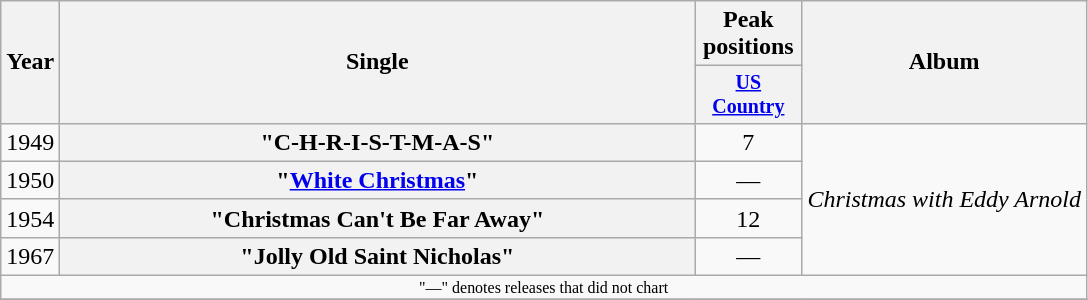<table class="wikitable plainrowheaders" style="text-align:center;">
<tr>
<th rowspan="2">Year</th>
<th rowspan="2" style="width:26em;">Single</th>
<th>Peak positions</th>
<th rowspan="2">Album</th>
</tr>
<tr style="font-size:smaller;">
<th width="65"><a href='#'>US Country</a><br></th>
</tr>
<tr>
<td>1949</td>
<th scope="row">"C-H-R-I-S-T-M-A-S"</th>
<td>7</td>
<td align="left" rowspan="4"><em>Christmas with Eddy Arnold</em></td>
</tr>
<tr>
<td>1950</td>
<th scope="row">"<a href='#'>White Christmas</a>"</th>
<td>—</td>
</tr>
<tr>
<td>1954</td>
<th scope="row">"Christmas Can't Be Far Away"</th>
<td>12</td>
</tr>
<tr>
<td>1967</td>
<th scope="row">"Jolly Old Saint Nicholas"</th>
<td>—</td>
</tr>
<tr>
<td colspan="4" style="font-size: 8pt">"—" denotes releases that did not chart</td>
</tr>
<tr>
</tr>
</table>
